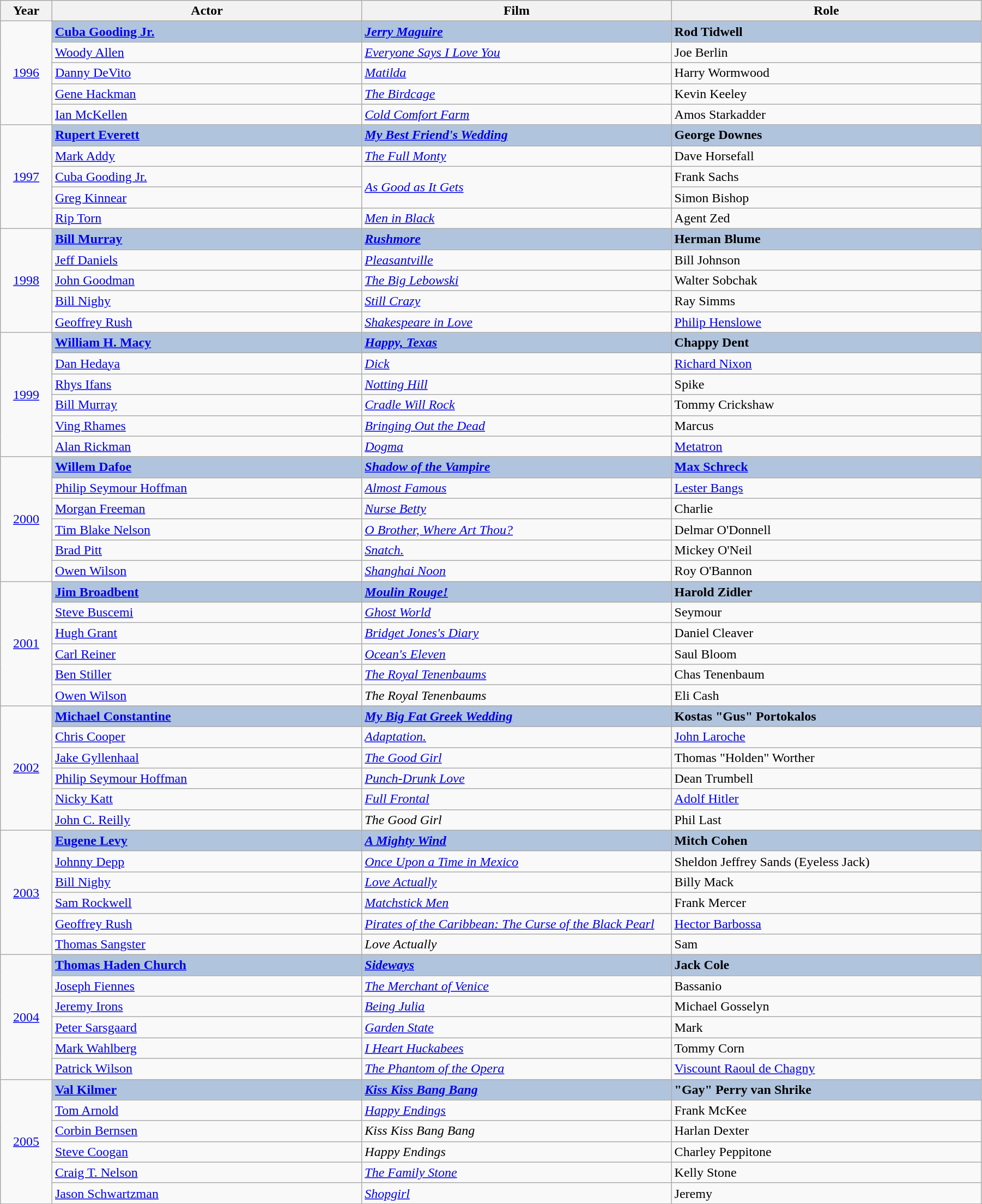<table class="wikitable" width="95%" cellpadding="5">
<tr>
<th width="5%">Year</th>
<th width="30%">Actor</th>
<th width="30%">Film</th>
<th width="30%">Role</th>
</tr>
<tr>
<td rowspan="5" style="text-align:center;"><a href='#'>1996</a></td>
<td style="background:#B0C4DE;"><strong><a href='#'>Cuba Gooding Jr.</a></strong></td>
<td style="background:#B0C4DE;"><strong><em><a href='#'>Jerry Maguire</a></em></strong></td>
<td style="background:#B0C4DE;"><strong>Rod Tidwell </strong></td>
</tr>
<tr>
<td><a href='#'>Woody Allen</a></td>
<td><em><a href='#'>Everyone Says I Love You</a></em></td>
<td>Joe Berlin</td>
</tr>
<tr>
<td><a href='#'>Danny DeVito</a></td>
<td><em><a href='#'>Matilda</a></em></td>
<td>Harry Wormwood</td>
</tr>
<tr>
<td><a href='#'>Gene Hackman</a></td>
<td><em><a href='#'>The Birdcage</a></em></td>
<td>Kevin Keeley</td>
</tr>
<tr>
<td><a href='#'>Ian McKellen</a></td>
<td><em><a href='#'>Cold Comfort Farm</a></em></td>
<td>Amos Starkadder</td>
</tr>
<tr>
<td rowspan="5" style="text-align:center;"><a href='#'>1997</a></td>
<td style="background:#B0C4DE;"><strong><a href='#'>Rupert Everett</a></strong></td>
<td style="background:#B0C4DE;"><strong><em><a href='#'>My Best Friend's Wedding</a></em></strong></td>
<td style="background:#B0C4DE;"><strong>George Downes</strong></td>
</tr>
<tr>
<td><a href='#'>Mark Addy</a></td>
<td><em><a href='#'>The Full Monty</a></em></td>
<td>Dave Horsefall</td>
</tr>
<tr>
<td><a href='#'>Cuba Gooding Jr.</a></td>
<td rowspan=2><em><a href='#'>As Good as It Gets</a></em></td>
<td>Frank Sachs</td>
</tr>
<tr>
<td><a href='#'>Greg Kinnear</a></td>
<td>Simon Bishop</td>
</tr>
<tr>
<td><a href='#'>Rip Torn</a></td>
<td><em><a href='#'>Men in Black</a></em></td>
<td>Agent Zed</td>
</tr>
<tr>
<td rowspan="5" style="text-align:center;"><a href='#'>1998</a></td>
<td style="background:#B0C4DE;"><strong><a href='#'>Bill Murray</a></strong></td>
<td style="background:#B0C4DE;"><strong><em><a href='#'>Rushmore</a></em></strong></td>
<td style="background:#B0C4DE;"><strong>Herman Blume</strong></td>
</tr>
<tr>
<td><a href='#'>Jeff Daniels</a></td>
<td><em><a href='#'>Pleasantville</a></em></td>
<td>Bill Johnson</td>
</tr>
<tr>
<td><a href='#'>John Goodman</a></td>
<td><em><a href='#'>The Big Lebowski</a></em></td>
<td>Walter Sobchak</td>
</tr>
<tr>
<td><a href='#'>Bill Nighy</a></td>
<td><em><a href='#'>Still Crazy</a></em></td>
<td>Ray Simms</td>
</tr>
<tr>
<td><a href='#'>Geoffrey Rush</a></td>
<td><em><a href='#'>Shakespeare in Love</a></em></td>
<td><a href='#'>Philip Henslowe</a></td>
</tr>
<tr>
<td rowspan="6" style="text-align:center;"><a href='#'>1999</a></td>
<td style="background:#B0C4DE;"><strong><a href='#'>William H. Macy</a></strong></td>
<td style="background:#B0C4DE;"><strong><em><a href='#'>Happy, Texas</a></em></strong></td>
<td style="background:#B0C4DE;"><strong>Chappy Dent</strong></td>
</tr>
<tr>
<td><a href='#'>Dan Hedaya</a></td>
<td><em><a href='#'>Dick</a></em></td>
<td><a href='#'>Richard Nixon</a></td>
</tr>
<tr>
<td><a href='#'>Rhys Ifans</a></td>
<td><em><a href='#'>Notting Hill</a></em></td>
<td>Spike</td>
</tr>
<tr>
<td><a href='#'>Bill Murray</a></td>
<td><em><a href='#'>Cradle Will Rock</a></em></td>
<td>Tommy Crickshaw</td>
</tr>
<tr>
<td><a href='#'>Ving Rhames</a></td>
<td><em><a href='#'>Bringing Out the Dead</a></em></td>
<td>Marcus</td>
</tr>
<tr>
<td><a href='#'>Alan Rickman</a></td>
<td><em><a href='#'>Dogma</a></em></td>
<td><a href='#'>Metatron</a></td>
</tr>
<tr>
<td rowspan="6" style="text-align:center;"><a href='#'>2000</a></td>
<td style="background:#B0C4DE;"><strong><a href='#'>Willem Dafoe</a></strong></td>
<td style="background:#B0C4DE;"><strong><em><a href='#'>Shadow of the Vampire</a></em></strong></td>
<td style="background:#B0C4DE;"><strong><a href='#'>Max Schreck</a> </strong></td>
</tr>
<tr>
<td><a href='#'>Philip Seymour Hoffman</a></td>
<td><em><a href='#'>Almost Famous</a></em></td>
<td><a href='#'>Lester Bangs</a></td>
</tr>
<tr>
<td><a href='#'>Morgan Freeman</a></td>
<td><em><a href='#'>Nurse Betty</a></em></td>
<td>Charlie</td>
</tr>
<tr>
<td><a href='#'>Tim Blake Nelson</a></td>
<td><em><a href='#'>O Brother, Where Art Thou?</a></em></td>
<td>Delmar O'Donnell</td>
</tr>
<tr>
<td><a href='#'>Brad Pitt</a></td>
<td><em><a href='#'>Snatch.</a></em></td>
<td>Mickey O'Neil</td>
</tr>
<tr>
<td><a href='#'>Owen Wilson</a></td>
<td><em><a href='#'>Shanghai Noon</a></em></td>
<td>Roy O'Bannon</td>
</tr>
<tr>
<td rowspan="6" style="text-align:center;"><a href='#'>2001</a></td>
<td style="background:#B0C4DE;"><strong><a href='#'>Jim Broadbent</a></strong></td>
<td style="background:#B0C4DE;"><strong><em><a href='#'>Moulin Rouge!</a></em></strong></td>
<td style="background:#B0C4DE;"><strong>Harold Zidler</strong></td>
</tr>
<tr>
<td><a href='#'>Steve Buscemi</a></td>
<td><em><a href='#'>Ghost World</a></em></td>
<td>Seymour</td>
</tr>
<tr>
<td><a href='#'>Hugh Grant</a></td>
<td><em><a href='#'>Bridget Jones's Diary</a></em></td>
<td>Daniel Cleaver</td>
</tr>
<tr>
<td><a href='#'>Carl Reiner</a></td>
<td><em><a href='#'>Ocean's Eleven</a></em></td>
<td>Saul Bloom</td>
</tr>
<tr>
<td><a href='#'>Ben Stiller</a></td>
<td><em><a href='#'>The Royal Tenenbaums</a></em></td>
<td>Chas Tenenbaum</td>
</tr>
<tr>
<td><a href='#'>Owen Wilson</a></td>
<td><em>The Royal Tenenbaums</em></td>
<td>Eli Cash</td>
</tr>
<tr>
<td rowspan="6" style="text-align:center;"><a href='#'>2002</a></td>
<td style="background:#B0C4DE;"><strong><a href='#'>Michael Constantine</a></strong></td>
<td style="background:#B0C4DE;"><strong><em><a href='#'>My Big Fat Greek Wedding</a></em></strong></td>
<td style="background:#B0C4DE;"><strong>Kostas "Gus" Portokalos</strong></td>
</tr>
<tr>
<td><a href='#'>Chris Cooper</a></td>
<td><em><a href='#'>Adaptation.</a></em></td>
<td><a href='#'>John Laroche</a></td>
</tr>
<tr>
<td><a href='#'>Jake Gyllenhaal</a></td>
<td><em><a href='#'>The Good Girl</a></em></td>
<td>Thomas "Holden" Worther</td>
</tr>
<tr>
<td><a href='#'>Philip Seymour Hoffman</a></td>
<td><em><a href='#'>Punch-Drunk Love</a></em></td>
<td>Dean Trumbell</td>
</tr>
<tr>
<td><a href='#'>Nicky Katt</a></td>
<td><em><a href='#'>Full Frontal</a></em></td>
<td><a href='#'>Adolf Hitler</a></td>
</tr>
<tr>
<td><a href='#'>John C. Reilly</a></td>
<td><em>The Good Girl</em></td>
<td>Phil Last</td>
</tr>
<tr>
<td rowspan="6" style="text-align:center;"><a href='#'>2003</a></td>
<td style="background:#B0C4DE;"><strong><a href='#'>Eugene Levy</a></strong></td>
<td style="background:#B0C4DE;"><strong><em><a href='#'>A Mighty Wind</a></em></strong></td>
<td style="background:#B0C4DE;"><strong>Mitch Cohen</strong></td>
</tr>
<tr>
<td><a href='#'>Johnny Depp</a></td>
<td><em><a href='#'>Once Upon a Time in Mexico</a></em></td>
<td>Sheldon Jeffrey Sands (Eyeless Jack)</td>
</tr>
<tr>
<td><a href='#'>Bill Nighy</a></td>
<td><em><a href='#'>Love Actually</a></em></td>
<td>Billy Mack</td>
</tr>
<tr>
<td><a href='#'>Sam Rockwell</a></td>
<td><em><a href='#'>Matchstick Men</a></em></td>
<td>Frank Mercer</td>
</tr>
<tr>
<td><a href='#'>Geoffrey Rush</a></td>
<td><em><a href='#'>Pirates of the Caribbean: The Curse of the Black Pearl</a></em></td>
<td><a href='#'>Hector Barbossa</a></td>
</tr>
<tr>
<td><a href='#'>Thomas Sangster</a></td>
<td><em>Love Actually</em></td>
<td>Sam</td>
</tr>
<tr>
<td rowspan="6" style="text-align:center;"><a href='#'>2004</a></td>
<td style="background:#B0C4DE;"><strong><a href='#'>Thomas Haden Church</a></strong></td>
<td style="background:#B0C4DE;"><strong><em><a href='#'>Sideways</a></em></strong></td>
<td style="background:#B0C4DE;"><strong>Jack Cole </strong></td>
</tr>
<tr>
<td><a href='#'>Joseph Fiennes</a></td>
<td><em><a href='#'>The Merchant of Venice</a></em></td>
<td>Bassanio</td>
</tr>
<tr>
<td><a href='#'>Jeremy Irons</a></td>
<td><em><a href='#'>Being Julia</a></em></td>
<td>Michael Gosselyn</td>
</tr>
<tr>
<td><a href='#'>Peter Sarsgaard</a></td>
<td><em><a href='#'>Garden State</a></em></td>
<td>Mark</td>
</tr>
<tr>
<td><a href='#'>Mark Wahlberg</a></td>
<td><em><a href='#'>I Heart Huckabees</a></em></td>
<td>Tommy Corn</td>
</tr>
<tr>
<td><a href='#'>Patrick Wilson</a></td>
<td><em><a href='#'>The Phantom of the Opera</a></em></td>
<td><a href='#'>Viscount Raoul de Chagny</a></td>
</tr>
<tr>
<td rowspan="6" style="text-align:center;"><a href='#'>2005</a></td>
<td style="background:#B0C4DE;"><strong><a href='#'>Val Kilmer</a></strong></td>
<td style="background:#B0C4DE;"><strong><em><a href='#'>Kiss Kiss Bang Bang</a></em></strong></td>
<td style="background:#B0C4DE;"><strong>"Gay" Perry van Shrike</strong></td>
</tr>
<tr>
<td><a href='#'>Tom Arnold</a></td>
<td><em><a href='#'>Happy Endings</a></em></td>
<td>Frank McKee</td>
</tr>
<tr>
<td><a href='#'>Corbin Bernsen</a></td>
<td><em>Kiss Kiss Bang Bang</em></td>
<td>Harlan Dexter</td>
</tr>
<tr>
<td><a href='#'>Steve Coogan</a></td>
<td><em>Happy Endings</em></td>
<td>Charley Peppitone</td>
</tr>
<tr>
<td><a href='#'>Craig T. Nelson</a></td>
<td><em><a href='#'>The Family Stone</a></em></td>
<td>Kelly Stone</td>
</tr>
<tr>
<td><a href='#'>Jason Schwartzman</a></td>
<td><em><a href='#'>Shopgirl</a></em></td>
<td>Jeremy</td>
</tr>
</table>
